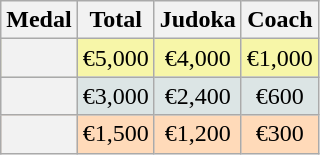<table class=wikitable style="text-align:center;">
<tr>
<th>Medal</th>
<th>Total</th>
<th>Judoka</th>
<th>Coach</th>
</tr>
<tr bgcolor=F7F6A8>
<th></th>
<td>€5,000</td>
<td>€4,000</td>
<td>€1,000</td>
</tr>
<tr bgcolor=DCE5E5>
<th></th>
<td>€3,000</td>
<td>€2,400</td>
<td>€600</td>
</tr>
<tr bgcolor=FFDAB9>
<th></th>
<td>€1,500</td>
<td>€1,200</td>
<td>€300</td>
</tr>
</table>
